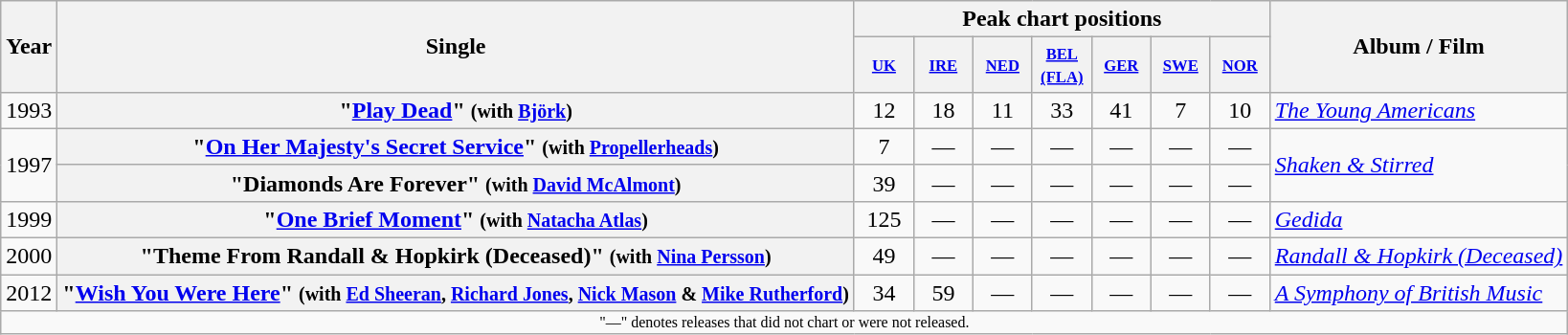<table class="wikitable plainrowheaders" style="text-align:center;">
<tr>
<th rowspan="2">Year</th>
<th rowspan="2">Single</th>
<th colspan="7">Peak chart positions</th>
<th rowspan="2">Album / Film</th>
</tr>
<tr style="font-size:smaller;">
<th width="35"><small><a href='#'>UK</a></small><br></th>
<th width="35"><small><a href='#'>IRE</a></small></th>
<th width="35"><small><a href='#'>NED</a></small><br></th>
<th width="35"><small><a href='#'>BEL<br>(FLA)</a></small><br></th>
<th width="35"><small><a href='#'>GER</a></small></th>
<th width="35"><small><a href='#'>SWE</a></small><br></th>
<th width="35"><small><a href='#'>NOR</a></small><br></th>
</tr>
<tr>
<td rowspan="1">1993</td>
<th scope="row">"<a href='#'>Play Dead</a>" <small>(with <a href='#'>Björk</a>)</small></th>
<td>12</td>
<td>18</td>
<td>11</td>
<td>33</td>
<td>41</td>
<td>7</td>
<td>10</td>
<td align="left" rowspan="1"><em><a href='#'>The Young Americans</a></em></td>
</tr>
<tr>
<td rowspan="2">1997</td>
<th scope="row">"<a href='#'>On Her Majesty's Secret Service</a>" <small>(with <a href='#'>Propellerheads</a>)</small></th>
<td>7</td>
<td>—</td>
<td>—</td>
<td>—</td>
<td>—</td>
<td>—</td>
<td>—</td>
<td align="left" rowspan="2"><em><a href='#'>Shaken & Stirred</a></em></td>
</tr>
<tr>
<th scope="row">"Diamonds Are Forever" <small>(with <a href='#'>David McAlmont</a>)</small></th>
<td>39</td>
<td>—</td>
<td>—</td>
<td>—</td>
<td>—</td>
<td>—</td>
<td>—</td>
</tr>
<tr>
<td rowspan="1">1999</td>
<th scope="row">"<a href='#'>One Brief Moment</a>" <small>(with <a href='#'>Natacha Atlas</a>)</small></th>
<td>125</td>
<td>—</td>
<td>—</td>
<td>—</td>
<td>—</td>
<td>—</td>
<td>—</td>
<td align="left" rowspan="1"><em><a href='#'>Gedida</a></em></td>
</tr>
<tr>
<td rowspan="1">2000</td>
<th scope="row">"Theme From Randall & Hopkirk (Deceased)" <small>(with <a href='#'>Nina Persson</a>)</small></th>
<td>49</td>
<td>—</td>
<td>—</td>
<td>—</td>
<td>—</td>
<td>—</td>
<td>—</td>
<td align="left" rowspan="1"><em><a href='#'>Randall & Hopkirk (Deceased)</a></em></td>
</tr>
<tr>
<td rowspan="1">2012</td>
<th scope="row">"<a href='#'>Wish You Were Here</a>" <small>(with <a href='#'>Ed Sheeran</a>, <a href='#'>Richard Jones</a>, <a href='#'>Nick Mason</a> & <a href='#'>Mike Rutherford</a>)</small></th>
<td>34</td>
<td>59</td>
<td>—</td>
<td>—</td>
<td>—</td>
<td>—</td>
<td>—</td>
<td align="left" rowspan="1"><em><a href='#'>A Symphony of British Music</a></em></td>
</tr>
<tr>
<td align="center" colspan="16" style="font-size:8pt">"—" denotes releases that did not chart or were not released.</td>
</tr>
</table>
